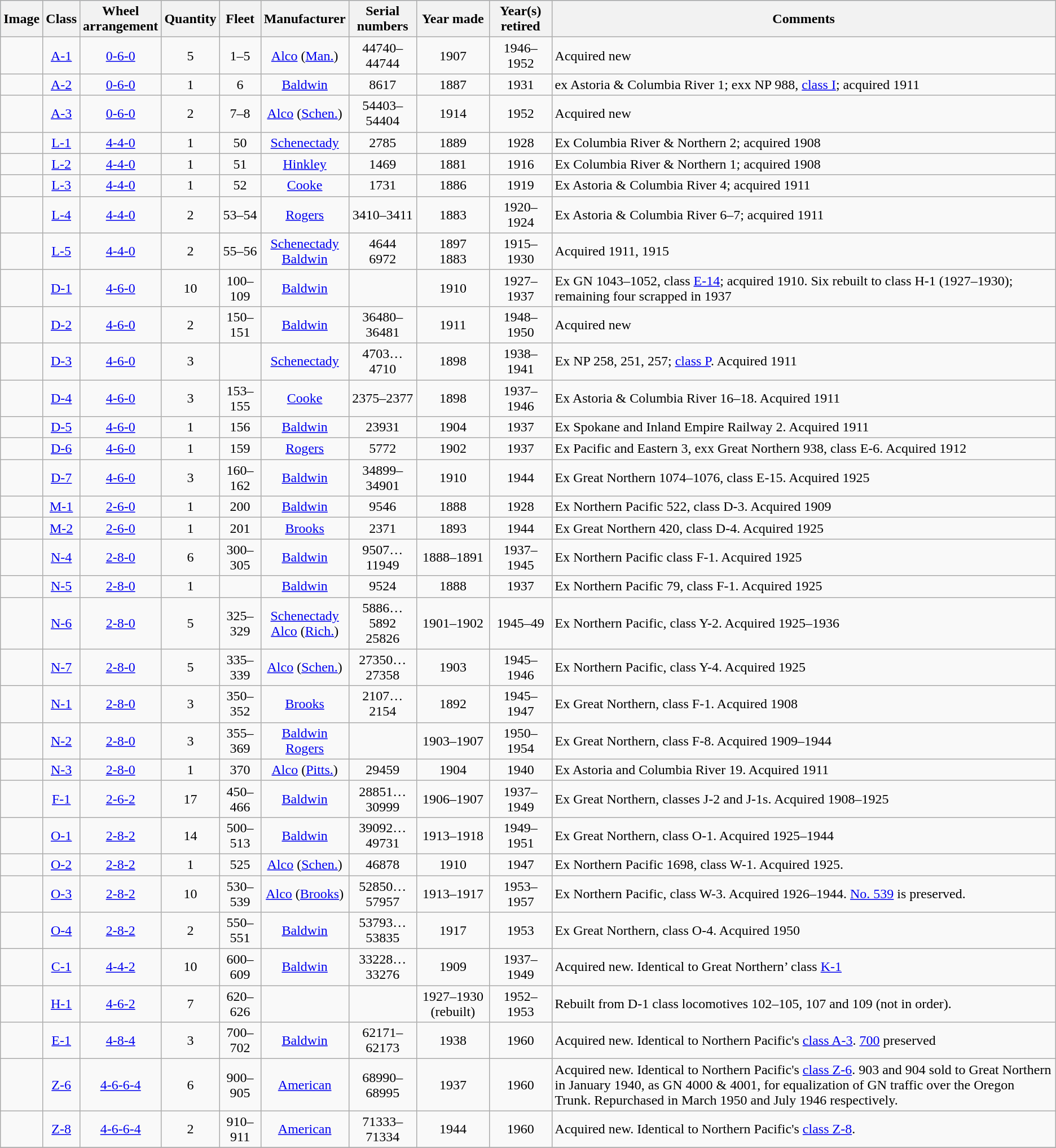<table class="wikitable" style="text-align:center">
<tr style="background:#AABBCC; font-weight:bold">
<th>Image</th>
<th>Class</th>
<th>Wheel<br>arrangement</th>
<th>Quantity</th>
<th>Fleet<br></th>
<th>Manufacturer</th>
<th>Serial<br>numbers</th>
<th>Year made</th>
<th>Year(s) retired</th>
<th>Comments</th>
</tr>
<tr>
<td></td>
<td><a href='#'>A-1</a></td>
<td><a href='#'>0-6-0</a></td>
<td>5</td>
<td>1–5</td>
<td><a href='#'>Alco</a> (<a href='#'>Man.</a>)</td>
<td>44740–44744</td>
<td>1907</td>
<td>1946–1952</td>
<td align=left>Acquired new</td>
</tr>
<tr>
<td></td>
<td><a href='#'>A-2</a></td>
<td><a href='#'>0-6-0</a></td>
<td>1</td>
<td>6</td>
<td><a href='#'>Baldwin</a></td>
<td>8617</td>
<td>1887</td>
<td>1931</td>
<td align=left>ex Astoria & Columbia River 1; exx NP 988, <a href='#'>class I</a>; acquired 1911</td>
</tr>
<tr>
<td></td>
<td><a href='#'>A-3</a></td>
<td><a href='#'>0-6-0</a></td>
<td>2</td>
<td>7–8</td>
<td><a href='#'>Alco</a> (<a href='#'>Schen.</a>)</td>
<td>54403–54404</td>
<td>1914</td>
<td>1952</td>
<td align=left>Acquired new</td>
</tr>
<tr>
<td></td>
<td><a href='#'>L-1</a></td>
<td><a href='#'>4-4-0</a></td>
<td>1</td>
<td>50</td>
<td><a href='#'>Schenectady</a></td>
<td>2785</td>
<td>1889</td>
<td>1928</td>
<td align=left>Ex Columbia River & Northern 2; acquired 1908</td>
</tr>
<tr>
<td></td>
<td><a href='#'>L-2</a></td>
<td><a href='#'>4-4-0</a></td>
<td>1</td>
<td>51</td>
<td><a href='#'>Hinkley</a></td>
<td>1469</td>
<td>1881</td>
<td>1916</td>
<td align=left>Ex Columbia River & Northern 1; acquired 1908</td>
</tr>
<tr>
<td></td>
<td><a href='#'>L-3</a></td>
<td><a href='#'>4-4-0</a></td>
<td>1</td>
<td>52</td>
<td><a href='#'>Cooke</a></td>
<td>1731</td>
<td>1886</td>
<td>1919</td>
<td align=left>Ex Astoria & Columbia River 4; acquired 1911</td>
</tr>
<tr>
<td></td>
<td><a href='#'>L-4</a></td>
<td><a href='#'>4-4-0</a></td>
<td>2</td>
<td>53–54</td>
<td><a href='#'>Rogers</a></td>
<td>3410–3411</td>
<td>1883</td>
<td>1920–1924</td>
<td align=left>Ex Astoria & Columbia River 6–7; acquired 1911</td>
</tr>
<tr>
<td></td>
<td><a href='#'>L-5</a></td>
<td><a href='#'>4-4-0</a></td>
<td>2</td>
<td>55–56</td>
<td><a href='#'>Schenectady</a><br><a href='#'>Baldwin</a></td>
<td>4644<br>6972</td>
<td>1897<br>1883</td>
<td>1915–1930</td>
<td align=left>Acquired 1911, 1915</td>
</tr>
<tr>
<td></td>
<td><a href='#'>D-1</a></td>
<td><a href='#'>4-6-0</a></td>
<td>10</td>
<td>100–109</td>
<td><a href='#'>Baldwin</a></td>
<td></td>
<td>1910</td>
<td>1927–1937</td>
<td align=left>Ex GN 1043–1052, class <a href='#'>E-14</a>; acquired 1910. Six rebuilt to class H-1 (1927–1930); remaining four scrapped in 1937</td>
</tr>
<tr>
<td></td>
<td><a href='#'>D-2</a></td>
<td><a href='#'>4-6-0</a></td>
<td>2</td>
<td>150–151</td>
<td><a href='#'>Baldwin</a></td>
<td>36480–36481</td>
<td>1911</td>
<td>1948–1950</td>
<td align=left>Acquired new</td>
</tr>
<tr>
<td></td>
<td><a href='#'>D-3</a></td>
<td><a href='#'>4-6-0</a></td>
<td>3</td>
<td></td>
<td><a href='#'>Schenectady</a></td>
<td>4703…4710</td>
<td>1898</td>
<td>1938–1941</td>
<td align=left>Ex NP 258, 251, 257; <a href='#'>class P</a>. Acquired 1911</td>
</tr>
<tr>
<td></td>
<td><a href='#'>D-4</a></td>
<td><a href='#'>4-6-0</a></td>
<td>3</td>
<td>153–155</td>
<td><a href='#'>Cooke</a></td>
<td>2375–2377</td>
<td>1898</td>
<td>1937–1946</td>
<td align=left>Ex Astoria & Columbia River 16–18. Acquired 1911</td>
</tr>
<tr>
<td></td>
<td><a href='#'>D-5</a></td>
<td><a href='#'>4-6-0</a></td>
<td>1</td>
<td>156</td>
<td><a href='#'>Baldwin</a></td>
<td>23931</td>
<td>1904</td>
<td>1937</td>
<td align=left>Ex Spokane and Inland Empire Railway 2. Acquired 1911</td>
</tr>
<tr>
<td></td>
<td><a href='#'>D-6</a></td>
<td><a href='#'>4-6-0</a></td>
<td>1</td>
<td>159</td>
<td><a href='#'>Rogers</a></td>
<td>5772</td>
<td>1902</td>
<td>1937</td>
<td align=left>Ex Pacific and Eastern 3, exx Great Northern 938, class E-6. Acquired 1912</td>
</tr>
<tr>
<td></td>
<td><a href='#'>D-7</a></td>
<td><a href='#'>4-6-0</a></td>
<td>3</td>
<td>160–162</td>
<td><a href='#'>Baldwin</a></td>
<td>34899–34901</td>
<td>1910</td>
<td>1944</td>
<td align=left>Ex Great Northern 1074–1076, class E-15. Acquired 1925</td>
</tr>
<tr>
<td></td>
<td><a href='#'>M-1</a></td>
<td><a href='#'>2-6-0</a></td>
<td>1</td>
<td>200</td>
<td><a href='#'>Baldwin</a></td>
<td>9546</td>
<td>1888</td>
<td>1928</td>
<td align=left>Ex Northern Pacific 522, class D-3. Acquired 1909</td>
</tr>
<tr>
<td></td>
<td><a href='#'>M-2</a></td>
<td><a href='#'>2-6-0</a></td>
<td>1</td>
<td>201</td>
<td><a href='#'>Brooks</a></td>
<td>2371</td>
<td>1893</td>
<td>1944</td>
<td align=left>Ex Great Northern 420, class D-4. Acquired 1925</td>
</tr>
<tr>
<td></td>
<td><a href='#'>N-4</a></td>
<td><a href='#'>2-8-0</a></td>
<td>6</td>
<td>300–305</td>
<td><a href='#'>Baldwin</a></td>
<td>9507…11949</td>
<td>1888–1891</td>
<td>1937–1945</td>
<td align=left>Ex Northern Pacific class F-1. Acquired 1925</td>
</tr>
<tr>
<td></td>
<td><a href='#'>N-5</a></td>
<td><a href='#'>2-8-0</a></td>
<td>1</td>
<td></td>
<td><a href='#'>Baldwin</a></td>
<td>9524</td>
<td>1888</td>
<td>1937</td>
<td align=left>Ex Northern Pacific 79, class F-1. Acquired 1925</td>
</tr>
<tr>
<td></td>
<td><a href='#'>N-6</a></td>
<td><a href='#'>2-8-0</a></td>
<td>5</td>
<td>325–329</td>
<td><a href='#'>Schenectady</a><br><a href='#'>Alco</a> (<a href='#'>Rich.</a>)</td>
<td>5886…5892<br>25826</td>
<td>1901–1902</td>
<td>1945–49</td>
<td align=left>Ex Northern Pacific, class Y-2. Acquired 1925–1936</td>
</tr>
<tr>
<td></td>
<td><a href='#'>N-7</a></td>
<td><a href='#'>2-8-0</a></td>
<td>5</td>
<td>335–339</td>
<td><a href='#'>Alco</a> (<a href='#'>Schen.</a>)</td>
<td>27350…27358</td>
<td>1903</td>
<td>1945–1946</td>
<td align=left>Ex Northern Pacific, class Y-4. Acquired 1925</td>
</tr>
<tr>
<td></td>
<td><a href='#'>N-1</a></td>
<td><a href='#'>2-8-0</a></td>
<td>3</td>
<td>350–352</td>
<td><a href='#'>Brooks</a></td>
<td>2107…2154</td>
<td>1892</td>
<td>1945–1947</td>
<td align=left>Ex Great Northern, class F-1. Acquired 1908</td>
</tr>
<tr>
<td></td>
<td><a href='#'>N-2</a></td>
<td><a href='#'>2-8-0</a></td>
<td>3</td>
<td>355–369</td>
<td><a href='#'>Baldwin</a><br><a href='#'>Rogers</a></td>
<td></td>
<td>1903–1907</td>
<td>1950–1954</td>
<td align=left>Ex Great Northern, class F-8. Acquired 1909–1944</td>
</tr>
<tr>
<td></td>
<td><a href='#'>N-3</a></td>
<td><a href='#'>2-8-0</a></td>
<td>1</td>
<td>370</td>
<td><a href='#'>Alco</a> (<a href='#'>Pitts.</a>)</td>
<td>29459</td>
<td>1904</td>
<td>1940</td>
<td align=left>Ex Astoria and Columbia River 19. Acquired 1911</td>
</tr>
<tr>
<td></td>
<td><a href='#'>F-1</a></td>
<td><a href='#'>2-6-2</a></td>
<td>17</td>
<td>450–466</td>
<td><a href='#'>Baldwin</a></td>
<td>28851…30999</td>
<td>1906–1907</td>
<td>1937–1949</td>
<td align=left>Ex Great Northern, classes J-2 and J-1s. Acquired 1908–1925</td>
</tr>
<tr>
<td></td>
<td><a href='#'>O-1</a></td>
<td><a href='#'>2-8-2</a></td>
<td>14</td>
<td>500–513</td>
<td><a href='#'>Baldwin</a></td>
<td>39092…49731</td>
<td>1913–1918</td>
<td>1949–1951</td>
<td align=left>Ex Great Northern, class O-1. Acquired 1925–1944</td>
</tr>
<tr>
<td></td>
<td><a href='#'>O-2</a></td>
<td><a href='#'>2-8-2</a></td>
<td>1</td>
<td>525</td>
<td><a href='#'>Alco</a> (<a href='#'>Schen.</a>)</td>
<td>46878</td>
<td>1910</td>
<td>1947</td>
<td align=left>Ex Northern Pacific 1698, class W-1. Acquired 1925.</td>
</tr>
<tr>
<td></td>
<td><a href='#'>O-3</a></td>
<td><a href='#'>2-8-2</a></td>
<td>10</td>
<td>530–539</td>
<td><a href='#'>Alco</a> (<a href='#'>Brooks</a>)</td>
<td>52850…57957</td>
<td>1913–1917</td>
<td>1953–1957</td>
<td align=left>Ex Northern Pacific, class W-3. Acquired 1926–1944. <a href='#'>No. 539</a> is preserved.</td>
</tr>
<tr>
<td></td>
<td><a href='#'>O-4</a></td>
<td><a href='#'>2-8-2</a></td>
<td>2</td>
<td>550–551</td>
<td><a href='#'>Baldwin</a></td>
<td>53793…53835</td>
<td>1917</td>
<td>1953</td>
<td align=left>Ex Great Northern, class O-4. Acquired 1950</td>
</tr>
<tr>
<td></td>
<td><a href='#'>C-1</a></td>
<td><a href='#'>4-4-2</a></td>
<td>10</td>
<td>600–609</td>
<td><a href='#'>Baldwin</a></td>
<td>33228…33276</td>
<td>1909</td>
<td>1937–1949</td>
<td align=left>Acquired new. Identical to Great Northern’ class <a href='#'>K-1</a></td>
</tr>
<tr>
<td></td>
<td><a href='#'>H-1</a></td>
<td><a href='#'>4-6-2</a></td>
<td>7</td>
<td>620–626</td>
<td></td>
<td></td>
<td>1927–1930 (rebuilt)</td>
<td>1952–1953</td>
<td align=left>Rebuilt from D-1 class locomotives 102–105, 107 and 109 (not in order).</td>
</tr>
<tr>
<td></td>
<td><a href='#'>E-1</a></td>
<td><a href='#'>4-8-4</a></td>
<td>3</td>
<td>700–702</td>
<td><a href='#'>Baldwin</a></td>
<td>62171–62173</td>
<td>1938</td>
<td>1960</td>
<td align=left>Acquired new. Identical to Northern Pacific's <a href='#'>class A-3</a>. <a href='#'>700</a> preserved</td>
</tr>
<tr>
<td></td>
<td><a href='#'>Z-6</a></td>
<td><a href='#'>4-6-6-4</a></td>
<td>6</td>
<td>900–905</td>
<td><a href='#'>American</a></td>
<td>68990–68995</td>
<td>1937</td>
<td>1960</td>
<td align=left>Acquired new. Identical to Northern Pacific's <a href='#'>class Z-6</a>. 903 and 904 sold to Great Northern in January 1940, as GN 4000 & 4001, for equalization of GN traffic over the Oregon Trunk. Repurchased in March 1950 and July 1946 respectively.</td>
</tr>
<tr>
<td></td>
<td><a href='#'>Z-8</a></td>
<td><a href='#'>4-6-6-4</a></td>
<td>2</td>
<td>910–911</td>
<td><a href='#'>American</a></td>
<td>71333–71334</td>
<td>1944</td>
<td>1960</td>
<td align=left>Acquired new. Identical to Northern Pacific's <a href='#'>class Z-8</a>.</td>
</tr>
<tr>
</tr>
</table>
